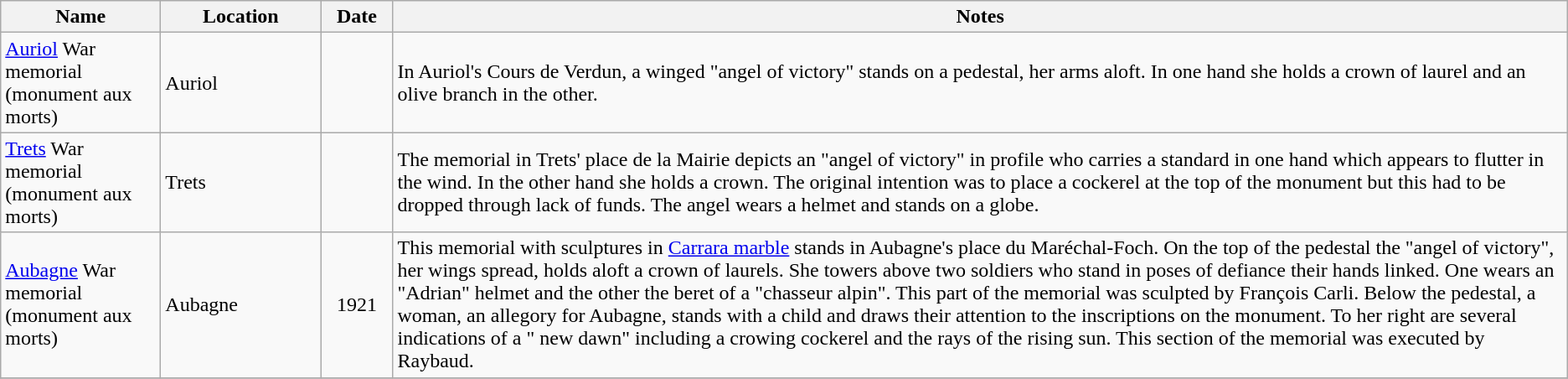<table class="wikitable sortable plainrowheaders">
<tr>
<th style="width:120px">Name</th>
<th style="width:120px">Location</th>
<th style="width:50px">Date</th>
<th class="unsortable">Notes</th>
</tr>
<tr>
<td><a href='#'>Auriol</a> War memorial (monument aux morts)</td>
<td>Auriol</td>
<td align="center"></td>
<td>In Auriol's Cours de Verdun, a winged "angel of victory" stands on a pedestal, her arms aloft. In one hand she holds a crown of laurel and an olive branch in the other.<br></td>
</tr>
<tr>
<td><a href='#'>Trets</a> War memorial (monument aux morts)</td>
<td>Trets</td>
<td align="center"></td>
<td>The memorial in Trets' place de la Mairie depicts an "angel of victory" in profile who carries a standard in one hand which appears to flutter in the wind. In the other hand she holds a crown. The original intention was to place a cockerel at the top of the monument but this had to be dropped through lack of funds. The angel wears a helmet and stands on a globe.<br>
</td>
</tr>
<tr>
<td><a href='#'>Aubagne</a> War memorial (monument aux morts)</td>
<td>Aubagne</td>
<td align="center">1921</td>
<td>This memorial with sculptures in <a href='#'>Carrara marble</a> stands in Aubagne's place du Maréchal-Foch.  On the top of the pedestal the "angel of victory", her wings spread, holds aloft a crown of laurels. She towers above two soldiers who stand in poses of defiance their hands linked. One wears an "Adrian" helmet and the other the beret of a "chasseur alpin".  This part of the memorial was sculpted by François Carli. Below the pedestal, a woman, an allegory for Aubagne, stands with a child and draws their attention to the inscriptions on the monument.  To her right are several indications of a " new dawn" including a crowing cockerel and the rays of the rising sun. This section of the memorial was executed by Raybaud.<br>

</td>
</tr>
<tr>
</tr>
</table>
